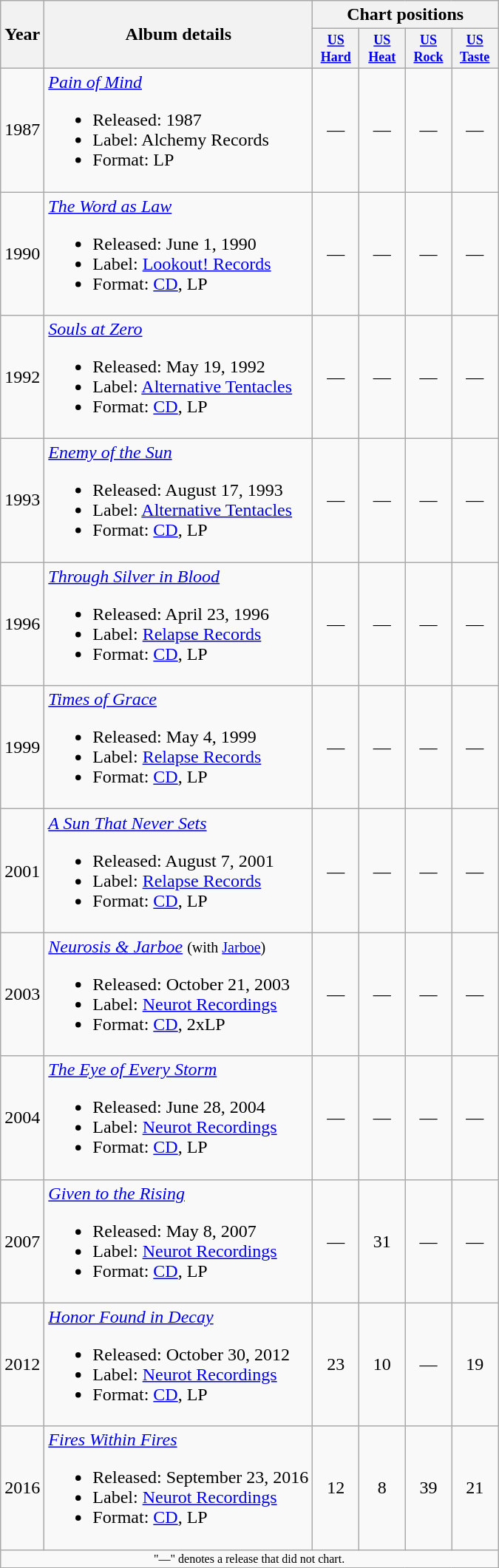<table class="wikitable">
<tr>
<th rowspan="2">Year</th>
<th rowspan="2">Album details</th>
<th scope="col" colspan="4">Chart positions</th>
</tr>
<tr>
<th style="width:3em;font-size:75%"><a href='#'>US Hard</a><br></th>
<th style="width:3em;font-size:75%"><a href='#'>US Heat</a><br></th>
<th style="width:3em;font-size:75%"><a href='#'>US Rock</a><br></th>
<th style="width:3em;font-size:75%"><a href='#'>US Taste</a><br></th>
</tr>
<tr>
<td>1987</td>
<td><em><a href='#'>Pain of Mind</a></em><br><ul><li>Released: 1987</li><li>Label: Alchemy Records</li><li>Format: LP</li></ul></td>
<td align="center">—</td>
<td align="center">—</td>
<td align="center">—</td>
<td align="center">—</td>
</tr>
<tr>
<td>1990</td>
<td><em><a href='#'>The Word as Law</a></em><br><ul><li>Released: June 1, 1990</li><li>Label: <a href='#'>Lookout! Records</a></li><li>Format: <a href='#'>CD</a>, LP</li></ul></td>
<td align="center">—</td>
<td align="center">—</td>
<td align="center">—</td>
<td align="center">—</td>
</tr>
<tr>
<td>1992</td>
<td><em><a href='#'>Souls at Zero</a></em><br><ul><li>Released: May 19, 1992</li><li>Label: <a href='#'>Alternative Tentacles</a></li><li>Format: <a href='#'>CD</a>, LP</li></ul></td>
<td align="center">—</td>
<td align="center">—</td>
<td align="center">—</td>
<td align="center">—</td>
</tr>
<tr>
<td>1993</td>
<td><em><a href='#'>Enemy of the Sun</a></em><br><ul><li>Released: August 17, 1993</li><li>Label: <a href='#'>Alternative Tentacles</a></li><li>Format: <a href='#'>CD</a>, LP</li></ul></td>
<td align="center">—</td>
<td align="center">—</td>
<td align="center">—</td>
<td align="center">—</td>
</tr>
<tr>
<td>1996</td>
<td><em><a href='#'>Through Silver in Blood</a></em><br><ul><li>Released: April 23, 1996</li><li>Label: <a href='#'>Relapse Records</a></li><li>Format: <a href='#'>CD</a>, LP</li></ul></td>
<td align="center">—</td>
<td align="center">—</td>
<td align="center">—</td>
<td align="center">—</td>
</tr>
<tr>
<td>1999</td>
<td><em><a href='#'>Times of Grace</a></em><br><ul><li>Released: May 4, 1999</li><li>Label: <a href='#'>Relapse Records</a></li><li>Format: <a href='#'>CD</a>, LP</li></ul></td>
<td align="center">—</td>
<td align="center">—</td>
<td align="center">—</td>
<td align="center">—</td>
</tr>
<tr>
<td>2001</td>
<td><em><a href='#'>A Sun That Never Sets</a></em><br><ul><li>Released: August 7, 2001</li><li>Label: <a href='#'>Relapse Records</a></li><li>Format: <a href='#'>CD</a>, LP</li></ul></td>
<td align="center">—</td>
<td align="center">—</td>
<td align="center">—</td>
<td align="center">—</td>
</tr>
<tr>
<td>2003</td>
<td><em><a href='#'>Neurosis & Jarboe</a></em> <small>(with <a href='#'>Jarboe</a>)</small><br><ul><li>Released: October 21, 2003</li><li>Label: <a href='#'>Neurot Recordings</a></li><li>Format: <a href='#'>CD</a>, 2xLP</li></ul></td>
<td align="center">—</td>
<td align="center">—</td>
<td align="center">—</td>
<td align="center">—</td>
</tr>
<tr>
<td>2004</td>
<td><em><a href='#'>The Eye of Every Storm</a></em><br><ul><li>Released: June 28, 2004</li><li>Label: <a href='#'>Neurot Recordings</a></li><li>Format: <a href='#'>CD</a>, LP</li></ul></td>
<td align="center">—</td>
<td align="center">—</td>
<td align="center">—</td>
<td align="center">—</td>
</tr>
<tr>
<td>2007</td>
<td><em><a href='#'>Given to the Rising</a></em><br><ul><li>Released: May 8, 2007</li><li>Label: <a href='#'>Neurot Recordings</a></li><li>Format: <a href='#'>CD</a>, LP</li></ul></td>
<td align="center">—</td>
<td align="center">31</td>
<td align="center">—</td>
<td align="center">—</td>
</tr>
<tr>
<td>2012</td>
<td><em><a href='#'>Honor Found in Decay</a></em><br><ul><li>Released: October 30, 2012</li><li>Label: <a href='#'>Neurot Recordings</a></li><li>Format: <a href='#'>CD</a>, LP</li></ul></td>
<td align="center">23</td>
<td align="center">10</td>
<td align="center">—</td>
<td align="center">19</td>
</tr>
<tr>
<td>2016</td>
<td><em><a href='#'>Fires Within Fires</a></em><br><ul><li>Released: September 23, 2016</li><li>Label: <a href='#'>Neurot Recordings</a></li><li>Format: <a href='#'>CD</a>, LP</li></ul></td>
<td align="center">12</td>
<td align="center">8</td>
<td align="center">39</td>
<td align="center">21</td>
</tr>
<tr>
<td align="center" colspan="6" style="font-size: 8pt">"—" denotes a release that did not chart.</td>
</tr>
</table>
